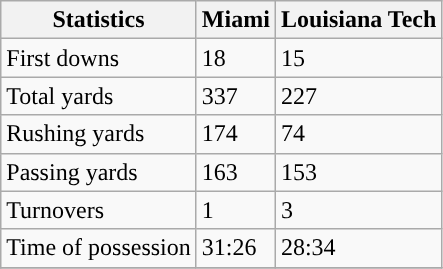<table class="wikitable" style="float: left;">
<tr>
<th>Statistics</th>
<th>Miami</th>
<th>Louisiana Tech</th>
</tr>
<tr>
<td>First downs</td>
<td>18</td>
<td>15</td>
</tr>
<tr>
<td>Total yards</td>
<td>337</td>
<td>227</td>
</tr>
<tr>
<td>Rushing yards</td>
<td>174</td>
<td>74</td>
</tr>
<tr>
<td>Passing yards</td>
<td>163</td>
<td>153</td>
</tr>
<tr>
<td>Turnovers</td>
<td>1</td>
<td>3</td>
</tr>
<tr>
<td>Time of possession</td>
<td>31:26</td>
<td>28:34</td>
</tr>
<tr>
</tr>
</table>
